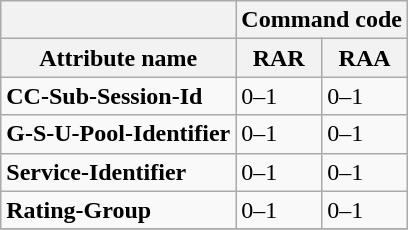<table class="wikitable">
<tr>
<th></th>
<th colspan=2>Command code</th>
</tr>
<tr>
<th>Attribute name</th>
<th>RAR</th>
<th>RAA</th>
</tr>
<tr>
<td><strong>CC-Sub-Session-Id</strong></td>
<td>0–1</td>
<td>0–1</td>
</tr>
<tr>
<td><strong>G-S-U-Pool-Identifier</strong></td>
<td>0–1</td>
<td>0–1</td>
</tr>
<tr>
<td><strong>Service-Identifier</strong></td>
<td>0–1</td>
<td>0–1</td>
</tr>
<tr>
<td><strong>Rating-Group</strong></td>
<td>0–1</td>
<td>0–1</td>
</tr>
<tr>
</tr>
</table>
